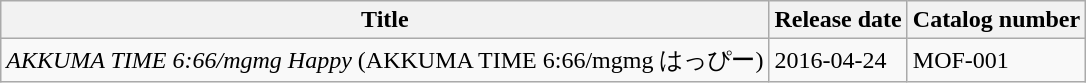<table class="wikitable">
<tr>
<th>Title</th>
<th>Release date</th>
<th>Catalog number</th>
</tr>
<tr>
<td><em>AKKUMA TIME 6:66/mgmg Happy</em> (AKKUMA TIME 6:66/mgmg はっぴー)</td>
<td>2016-04-24</td>
<td>MOF-001</td>
</tr>
</table>
